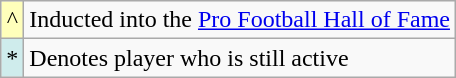<table class="wikitable">
<tr>
<td style="text-align:center; background:#ffb;">^</td>
<td>Inducted into the <a href='#'>Pro Football Hall of Fame</a></td>
</tr>
<tr>
<td style="text-align:center; background:#cfecec;">*</td>
<td>Denotes player who is still active</td>
</tr>
</table>
